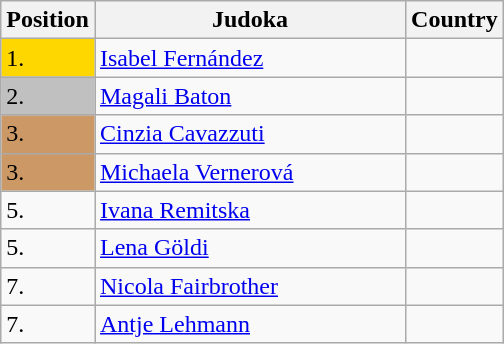<table class=wikitable>
<tr>
<th width=10>Position</th>
<th width=200>Judoka</th>
<th width=10>Country</th>
</tr>
<tr>
<td bgcolor=gold>1.</td>
<td><a href='#'>Isabel Fernández</a></td>
<td></td>
</tr>
<tr>
<td bgcolor="silver">2.</td>
<td><a href='#'>Magali Baton</a></td>
<td></td>
</tr>
<tr>
<td bgcolor="CC9966">3.</td>
<td><a href='#'>Cinzia Cavazzuti</a></td>
<td></td>
</tr>
<tr>
<td bgcolor="CC9966">3.</td>
<td><a href='#'>Michaela Vernerová</a></td>
<td></td>
</tr>
<tr>
<td>5.</td>
<td><a href='#'>Ivana Remitska</a></td>
<td></td>
</tr>
<tr>
<td>5.</td>
<td><a href='#'>Lena Göldi</a></td>
<td></td>
</tr>
<tr>
<td>7.</td>
<td><a href='#'>Nicola Fairbrother</a></td>
<td></td>
</tr>
<tr>
<td>7.</td>
<td><a href='#'>Antje Lehmann</a></td>
<td></td>
</tr>
</table>
